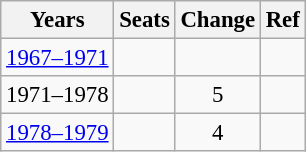<table class="wikitable" style="font-size:95%;text-align:center;">
<tr>
<th>Years</th>
<th>Seats</th>
<th>Change</th>
<th>Ref</th>
</tr>
<tr>
<td><a href='#'>1967–1971</a></td>
<td></td>
<td></td>
<td></td>
</tr>
<tr>
<td>1971–1978</td>
<td></td>
<td> 5</td>
<td></td>
</tr>
<tr>
<td><a href='#'>1978–1979</a></td>
<td></td>
<td> 4</td>
<td></td>
</tr>
</table>
